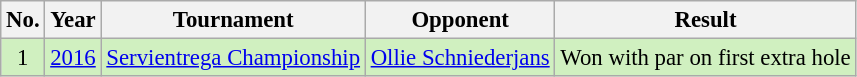<table class="wikitable" style="font-size:95%;">
<tr>
<th>No.</th>
<th>Year</th>
<th>Tournament</th>
<th>Opponent</th>
<th>Result</th>
</tr>
<tr style="background:#D0F0C0;">
<td align=center>1</td>
<td><a href='#'>2016</a></td>
<td><a href='#'>Servientrega Championship</a></td>
<td> <a href='#'>Ollie Schniederjans</a></td>
<td>Won with par on first extra hole</td>
</tr>
</table>
